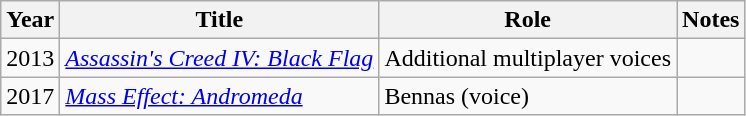<table class="wikitable sortable">
<tr>
<th>Year</th>
<th>Title</th>
<th>Role</th>
<th class=unsortable>Notes</th>
</tr>
<tr>
<td>2013</td>
<td><em><a href='#'>Assassin's Creed IV: Black Flag</a></em></td>
<td>Additional multiplayer voices</td>
<td></td>
</tr>
<tr>
<td>2017</td>
<td><em><a href='#'>Mass Effect: Andromeda</a></em></td>
<td>Bennas (voice)</td>
<td></td>
</tr>
</table>
